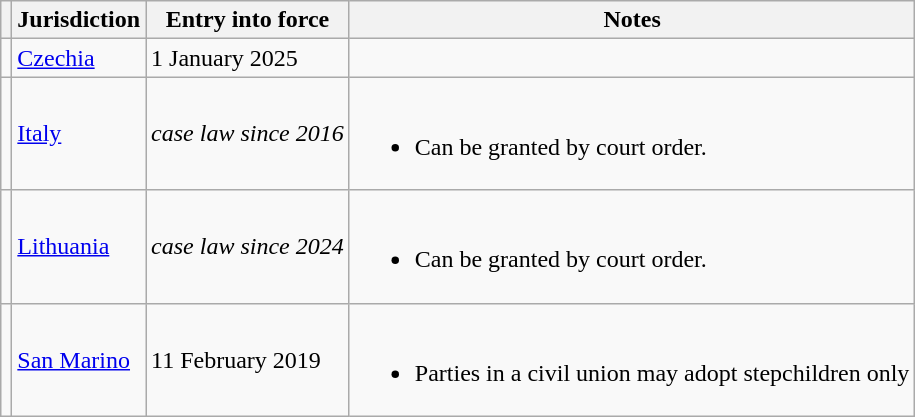<table class="wikitable sortable" style="text-align:left;">
<tr class="hintergrundfarbe6">
<th class="unsortable"></th>
<th class="sortable">Jurisdiction</th>
<th>Entry into force</th>
<th class="unsortable">Notes</th>
</tr>
<tr>
<td></td>
<td> <a href='#'>Czechia</a></td>
<td>1 January 2025</td>
<td></td>
</tr>
<tr>
<td></td>
<td> <a href='#'>Italy</a></td>
<td><em>case law since 2016</em></td>
<td><br><ul><li>Can be granted by court order.</li></ul></td>
</tr>
<tr>
<td></td>
<td> <a href='#'>Lithuania</a></td>
<td><em>case law since 2024</em></td>
<td><br><ul><li>Can be granted by court order.</li></ul></td>
</tr>
<tr>
<td></td>
<td> <a href='#'>San Marino</a></td>
<td>11 February 2019</td>
<td><br><ul><li>Parties in a civil union may adopt stepchildren only</li></ul></td>
</tr>
</table>
